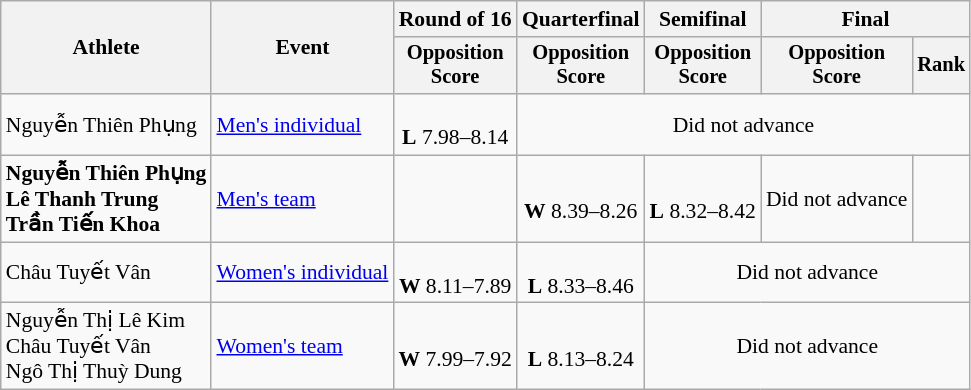<table class=wikitable style=font-size:90%;text-align:center>
<tr>
<th rowspan=2>Athlete</th>
<th rowspan=2>Event</th>
<th>Round of 16</th>
<th>Quarterfinal</th>
<th>Semifinal</th>
<th colspan=2>Final</th>
</tr>
<tr style=font-size:95%>
<th>Opposition<br>Score</th>
<th>Opposition<br>Score</th>
<th>Opposition<br>Score</th>
<th>Opposition<br>Score</th>
<th>Rank</th>
</tr>
<tr>
<td align=left>Nguyễn Thiên Phụng</td>
<td align=left><a href='#'>Men's individual</a></td>
<td><br><strong>L</strong> 7.98–8.14</td>
<td colspan=4>Did not advance</td>
</tr>
<tr>
<td align=left><strong>Nguyễn Thiên Phụng<br>Lê Thanh Trung<br>Trần Tiến Khoa</strong></td>
<td align=left><a href='#'>Men's team</a></td>
<td></td>
<td><br><strong>W</strong> 8.39–8.26</td>
<td><br><strong>L</strong> 8.32–8.42</td>
<td>Did not advance</td>
<td></td>
</tr>
<tr>
<td align=left>Châu Tuyết Vân</td>
<td align=left><a href='#'>Women's individual</a></td>
<td><br><strong>W</strong> 8.11–7.89</td>
<td><br><strong>L</strong> 8.33–8.46</td>
<td colspan=3>Did not advance</td>
</tr>
<tr>
<td align=left>Nguyễn Thị Lê Kim<br>Châu Tuyết Vân<br>Ngô Thị Thuỳ Dung</td>
<td align=left><a href='#'>Women's team</a></td>
<td><br><strong>W</strong> 7.99–7.92</td>
<td><br><strong>L</strong> 8.13–8.24</td>
<td colspan=3>Did not advance</td>
</tr>
</table>
